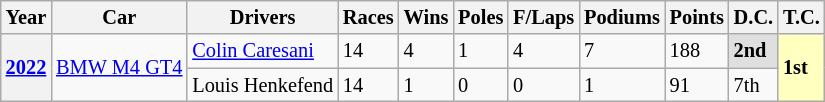<table class="wikitable" style="font-size:85%">
<tr valign="top">
<th>Year</th>
<th>Car</th>
<th>Drivers</th>
<th>Races</th>
<th>Wins</th>
<th>Poles</th>
<th>F/Laps</th>
<th>Podiums</th>
<th>Points</th>
<th>D.C.</th>
<th>T.C.</th>
</tr>
<tr>
<th rowspan="2"><a href='#'>2022</a></th>
<td rowspan="2"><a href='#'>BMW M4 GT4</a></td>
<td> <a href='#'>Colin Caresani</a></td>
<td>14</td>
<td>4</td>
<td>1</td>
<td>4</td>
<td>7</td>
<td>188</td>
<td style="background:#dfdfdf;"><strong>2nd</strong></td>
<td rowspan="2" style="background:#ffffbf;"><strong>1st</strong></td>
</tr>
<tr>
<td> Louis Henkefend</td>
<td>14</td>
<td>1</td>
<td>0</td>
<td>0</td>
<td>1</td>
<td>91</td>
<td>7th</td>
</tr>
</table>
